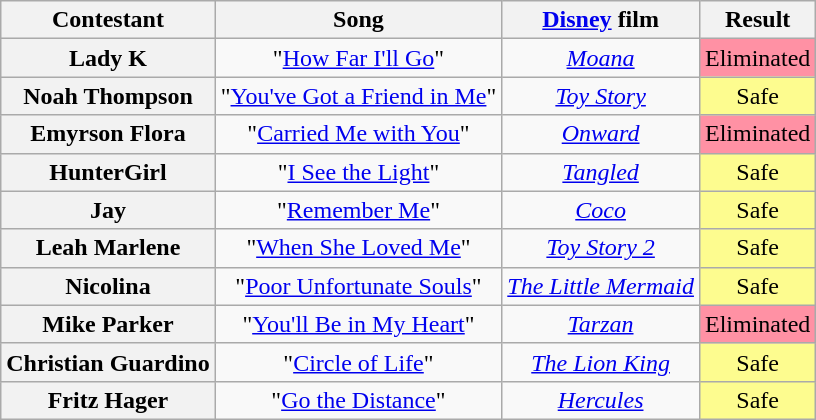<table class="wikitable unsortable" style="text-align:center;">
<tr>
<th scope="col">Contestant</th>
<th scope="col">Song</th>
<th scope="col"><a href='#'>Disney</a> film</th>
<th scope="col">Result</th>
</tr>
<tr>
<th scope="row">Lady K</th>
<td>"<a href='#'>How Far I'll Go</a>"</td>
<td><em><a href='#'>Moana</a></em></td>
<td bgcolor="FF91A4">Eliminated</td>
</tr>
<tr>
<th scope="row">Noah Thompson</th>
<td>"<a href='#'>You've Got a Friend in Me</a>"</td>
<td><em><a href='#'>Toy Story</a></em></td>
<td style="background:#FDFC8F;">Safe</td>
</tr>
<tr>
<th scope="row">Emyrson Flora</th>
<td>"<a href='#'>Carried Me with You</a>"</td>
<td><em><a href='#'>Onward</a></em></td>
<td bgcolor="FF91A4">Eliminated</td>
</tr>
<tr>
<th scope="row">HunterGirl</th>
<td>"<a href='#'>I See the Light</a>"</td>
<td><em><a href='#'>Tangled</a></em></td>
<td style="background:#FDFC8F;">Safe</td>
</tr>
<tr>
<th scope="row">Jay</th>
<td>"<a href='#'>Remember Me</a>"</td>
<td><em><a href='#'>Coco</a></em></td>
<td style="background:#FDFC8F;">Safe</td>
</tr>
<tr>
<th scope="row">Leah Marlene</th>
<td>"<a href='#'>When She Loved Me</a>"</td>
<td><em><a href='#'>Toy Story 2</a></em></td>
<td style="background:#FDFC8F;">Safe</td>
</tr>
<tr>
<th scope="row">Nicolina</th>
<td>"<a href='#'>Poor Unfortunate Souls</a>"</td>
<td><em><a href='#'>The Little Mermaid</a></em></td>
<td style="background:#FDFC8F;">Safe</td>
</tr>
<tr>
<th scope="row">Mike Parker</th>
<td>"<a href='#'>You'll Be in My Heart</a>"</td>
<td><em><a href='#'>Tarzan</a></em></td>
<td bgcolor="FF91A4">Eliminated</td>
</tr>
<tr>
<th scope="row">Christian Guardino</th>
<td>"<a href='#'>Circle of Life</a>"</td>
<td><em><a href='#'>The Lion King</a></em></td>
<td style="background:#FDFC8F;">Safe</td>
</tr>
<tr>
<th scope="row">Fritz Hager</th>
<td>"<a href='#'>Go the Distance</a>"</td>
<td><em><a href='#'>Hercules</a></em></td>
<td style="background:#FDFC8F;">Safe</td>
</tr>
</table>
